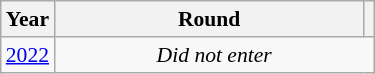<table class="wikitable" style="text-align: center; font-size:90%">
<tr>
<th>Year</th>
<th style="width:200px">Round</th>
<th></th>
</tr>
<tr>
<td><a href='#'>2022</a></td>
<td colspan="2"><em>Did not enter</em></td>
</tr>
</table>
